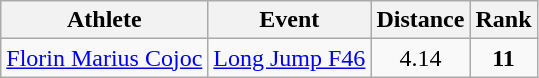<table class="wikitable">
<tr>
<th>Athlete</th>
<th>Event</th>
<th>Distance</th>
<th>Rank</th>
</tr>
<tr align=center>
<td align=left><a href='#'>Florin Marius Cojoc</a></td>
<td align=left><a href='#'>Long Jump F46</a></td>
<td>4.14</td>
<td><strong>11</strong></td>
</tr>
</table>
